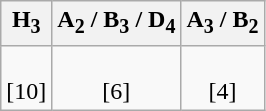<table class="wikitable">
<tr align=center>
<th>H<sub>3</sub></th>
<th>A<sub>2</sub> / B<sub>3</sub> / D<sub>4</sub></th>
<th>A<sub>3</sub> / B<sub>2</sub></th>
</tr>
<tr align=center>
<td><br>[10]</td>
<td><br>[6]</td>
<td><br>[4]</td>
</tr>
</table>
